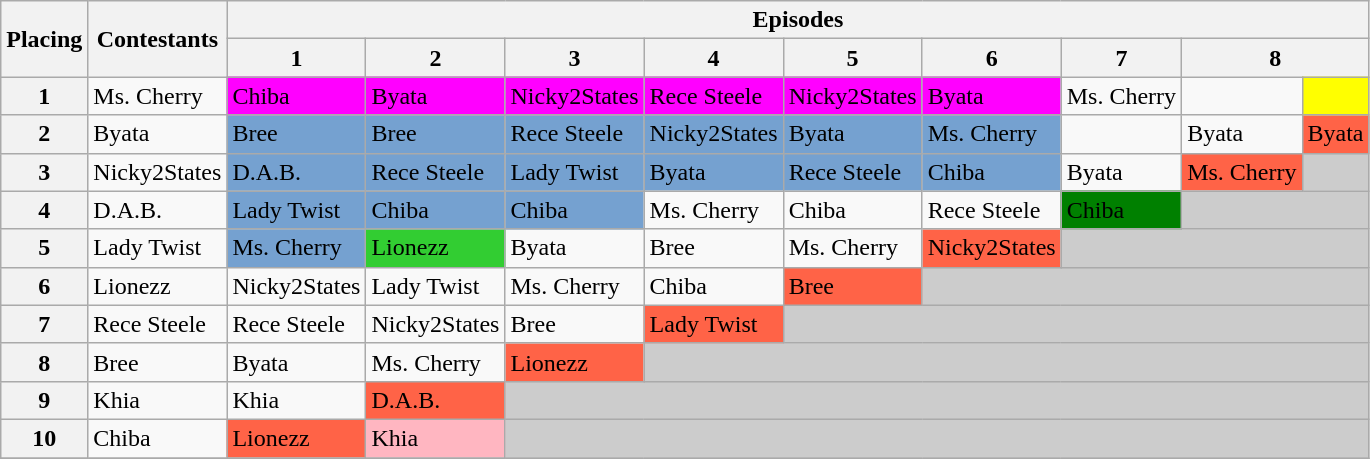<table class="wikitable">
<tr>
<th rowspan=2>Placing</th>
<th rowspan=2>Contestants</th>
<th colspan=9>Episodes</th>
</tr>
<tr>
<th>1</th>
<th>2</th>
<th>3</th>
<th>4</th>
<th>5</th>
<th>6</th>
<th>7</th>
<th colspan=2>8</th>
</tr>
<tr>
<th>1</th>
<td>Ms. Cherry</td>
<td bgcolor="magenta">Chiba</td>
<td bgcolor="magenta">Byata</td>
<td bgcolor="magenta">Nicky2States</td>
<td bgcolor="magenta">Rece Steele</td>
<td bgcolor="magenta">Nicky2States</td>
<td bgcolor="magenta">Byata</td>
<td>Ms. Cherry</td>
<td></td>
<td bgcolor="yellow"></td>
</tr>
<tr>
<th>2</th>
<td>Byata</td>
<td bgcolor="#75A1D0">Bree</td>
<td bgcolor="#75A1D0">Bree</td>
<td bgcolor="#75A1D0">Rece Steele</td>
<td bgcolor="#75A1D0">Nicky2States</td>
<td bgcolor="#75A1D0">Byata</td>
<td bgcolor="#75A1D0">Ms. Cherry</td>
<td></td>
<td>Byata</td>
<td bgcolor="tomato">Byata</td>
</tr>
<tr>
<th>3</th>
<td>Nicky2States</td>
<td bgcolor="#75A1D0">D.A.B.</td>
<td bgcolor="#75A1D0">Rece Steele</td>
<td bgcolor="#75A1D0">Lady Twist</td>
<td bgcolor="#75A1D0">Byata</td>
<td bgcolor="#75A1D0">Rece Steele</td>
<td bgcolor="#75A1D0">Chiba</td>
<td>Byata</td>
<td bgcolor="tomato">Ms. Cherry</td>
<td bgcolor="#CCC"></td>
</tr>
<tr>
<th>4</th>
<td>D.A.B.</td>
<td bgcolor="#75A1D0">Lady Twist</td>
<td bgcolor="#75A1D0">Chiba</td>
<td bgcolor="#75A1D0">Chiba</td>
<td>Ms. Cherry</td>
<td>Chiba</td>
<td>Rece Steele</td>
<td bgcolor="Green">Chiba</td>
<td bgcolor="#CCC" colspan=2></td>
</tr>
<tr>
<th>5</th>
<td>Lady Twist</td>
<td bgcolor="#75A1D0">Ms. Cherry</td>
<td bgcolor="limegreen">Lionezz</td>
<td>Byata</td>
<td>Bree</td>
<td>Ms. Cherry</td>
<td bgcolor="tomato">Nicky2States</td>
<td bgcolor="#CCC" colspan=3></td>
</tr>
<tr>
<th>6</th>
<td>Lionezz</td>
<td>Nicky2States</td>
<td>Lady Twist</td>
<td>Ms. Cherry</td>
<td>Chiba</td>
<td bgcolor="tomato">Bree</td>
<td bgcolor="#CCC" colspan=4></td>
</tr>
<tr>
<th>7</th>
<td>Rece Steele</td>
<td>Rece Steele</td>
<td>Nicky2States</td>
<td>Bree</td>
<td bgcolor="tomato">Lady Twist</td>
<td bgcolor="#CCC" colspan=5></td>
</tr>
<tr>
<th>8</th>
<td>Bree</td>
<td>Byata</td>
<td>Ms. Cherry</td>
<td bgcolor="tomato">Lionezz</td>
<td bgcolor="#CCC" colspan=6></td>
</tr>
<tr>
<th>9</th>
<td>Khia</td>
<td>Khia</td>
<td bgcolor="tomato">D.A.B.</td>
<td bgcolor="#CCC" colspan=7></td>
</tr>
<tr>
<th>10</th>
<td>Chiba</td>
<td bgcolor="tomato">Lionezz</td>
<td bgcolor="lightpink">Khia</td>
<td bgcolor="#CCC" colspan=8></td>
</tr>
<tr>
</tr>
</table>
